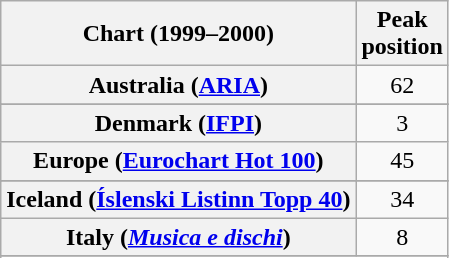<table class="wikitable sortable plainrowheaders" style="text-align:center">
<tr>
<th>Chart (1999–2000)</th>
<th>Peak<br>position</th>
</tr>
<tr>
<th scope="row">Australia (<a href='#'>ARIA</a>)</th>
<td>62</td>
</tr>
<tr>
</tr>
<tr>
</tr>
<tr>
</tr>
<tr>
</tr>
<tr>
<th scope="row">Denmark (<a href='#'>IFPI</a>)</th>
<td>3</td>
</tr>
<tr>
<th scope="row">Europe (<a href='#'>Eurochart Hot 100</a>)</th>
<td>45</td>
</tr>
<tr>
</tr>
<tr>
<th scope="row">Iceland (<a href='#'>Íslenski Listinn Topp 40</a>)</th>
<td>34</td>
</tr>
<tr>
<th scope="row">Italy (<em><a href='#'>Musica e dischi</a></em>)</th>
<td>8</td>
</tr>
<tr>
</tr>
<tr>
</tr>
<tr>
</tr>
<tr>
</tr>
<tr>
</tr>
<tr>
</tr>
</table>
